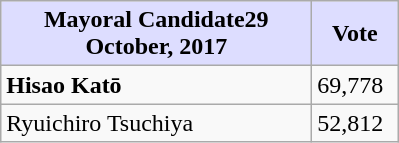<table class="wikitable">
<tr>
<th style="background:#ddf; width:200px;">Mayoral Candidate29 October, 2017</th>
<th style="background:#ddf; width:50px;">Vote</th>
</tr>
<tr>
<td><strong>Hisao Katō</strong></td>
<td>69,778</td>
</tr>
<tr>
<td>Ryuichiro Tsuchiya</td>
<td>52,812</td>
</tr>
</table>
